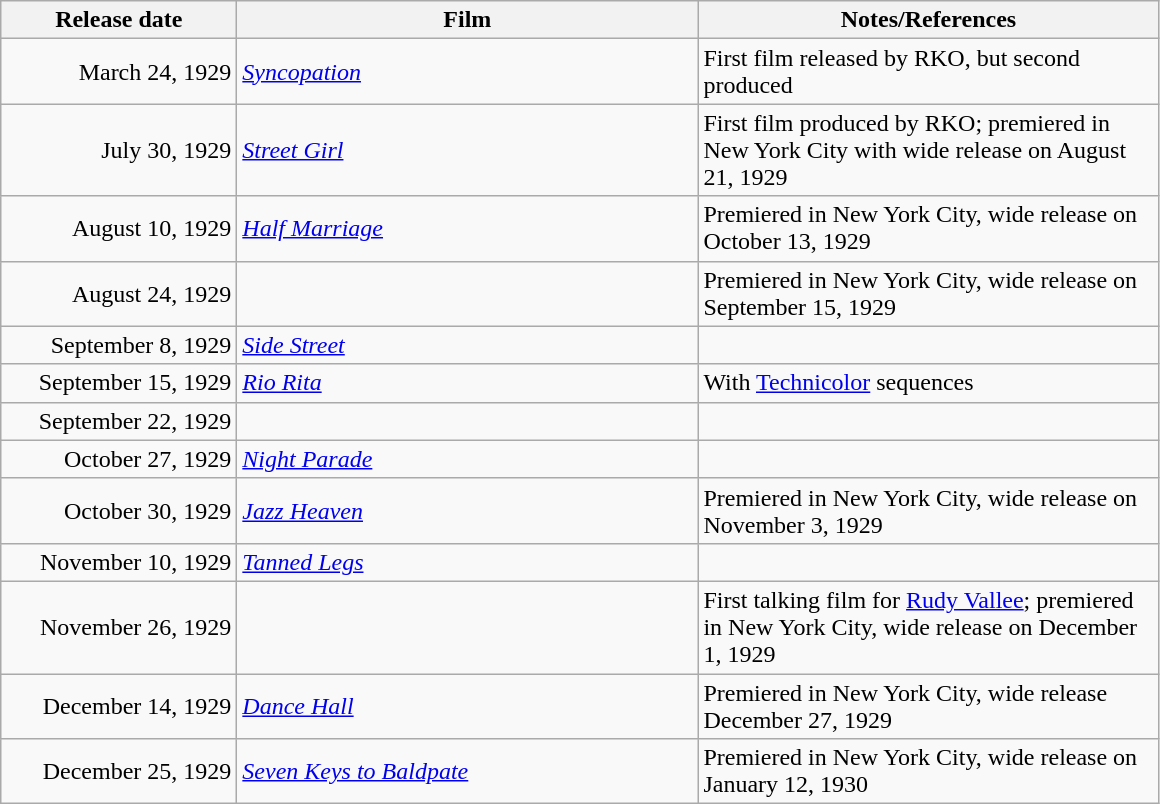<table class="wikitable sortable plainrowheaders">
<tr>
<th scope="col" style="width:150px">Release date</th>
<th scope="col" style="width:300px">Film</th>
<th scope="col" style="width:300px" class="unsortable">Notes/References</th>
</tr>
<tr>
<td style="text-align:right;">March 24, 1929</td>
<td><em><a href='#'>Syncopation</a></em></td>
<td>First film released by RKO, but second produced</td>
</tr>
<tr>
<td style="text-align:right;">July 30, 1929</td>
<td><em><a href='#'>Street Girl</a></em></td>
<td>First film produced by RKO; premiered in New York City with wide release on August 21, 1929</td>
</tr>
<tr>
<td style="text-align:right;">August 10, 1929</td>
<td><em><a href='#'>Half Marriage</a></em></td>
<td>Premiered in New York City, wide release on October 13, 1929</td>
</tr>
<tr>
<td style="text-align:right;">August 24, 1929</td>
<td><em></em></td>
<td>Premiered in New York City, wide release on September 15, 1929</td>
</tr>
<tr>
<td style="text-align:right;">September 8, 1929</td>
<td><em><a href='#'>Side Street</a></em></td>
<td></td>
</tr>
<tr>
<td style="text-align:right;">September 15, 1929</td>
<td><em><a href='#'>Rio Rita</a></em></td>
<td>With <a href='#'>Technicolor</a> sequences</td>
</tr>
<tr>
<td style="text-align:right;">September 22, 1929</td>
<td><em></em></td>
<td></td>
</tr>
<tr>
<td style="text-align:right;">October 27, 1929</td>
<td><em><a href='#'>Night Parade</a></em></td>
<td></td>
</tr>
<tr>
<td style="text-align:right;">October 30, 1929</td>
<td><em><a href='#'>Jazz Heaven</a></em></td>
<td>Premiered in New York City, wide release on November 3, 1929</td>
</tr>
<tr>
<td style="text-align:right;">November 10, 1929</td>
<td><em><a href='#'>Tanned Legs</a></em></td>
<td></td>
</tr>
<tr>
<td style="text-align:right;">November 26, 1929</td>
<td><em></em></td>
<td>First talking film for <a href='#'>Rudy Vallee</a>; premiered in New York City, wide release on December 1, 1929</td>
</tr>
<tr>
<td style="text-align:right;">December 14, 1929</td>
<td><em><a href='#'>Dance Hall</a></em></td>
<td>Premiered in New York City, wide release December 27, 1929</td>
</tr>
<tr>
<td style="text-align:right;">December 25, 1929</td>
<td><em><a href='#'>Seven Keys to Baldpate</a></em></td>
<td>Premiered in New York City, wide release on January 12, 1930</td>
</tr>
</table>
